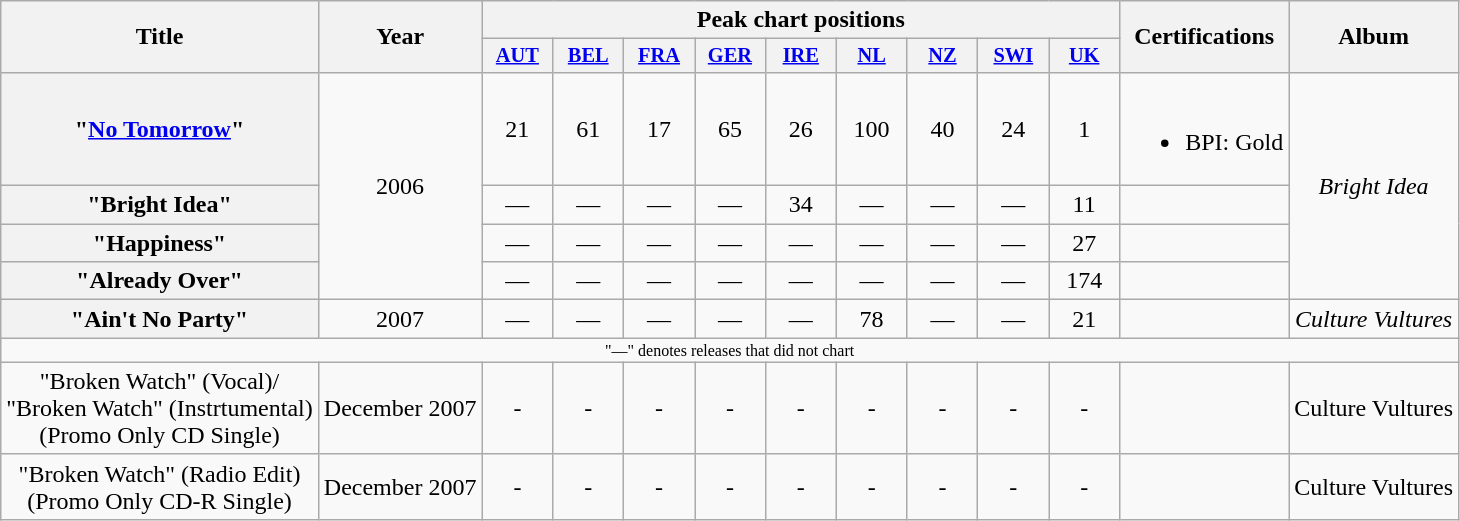<table class="wikitable plainrowheaders" style="text-align:center;" border="1">
<tr>
<th scope="col" rowspan="2">Title</th>
<th scope="col" rowspan="2">Year</th>
<th scope="col" colspan="9">Peak chart positions</th>
<th scope="col" rowspan="2">Certifications</th>
<th scope="col" rowspan="2">Album</th>
</tr>
<tr>
<th style="width:3em;font-size:85%;"><a href='#'>AUT</a><br></th>
<th style="width:3em;font-size:85%;"><a href='#'>BEL</a><br></th>
<th style="width:3em;font-size:85%;"><a href='#'>FRA</a><br></th>
<th style="width:3em;font-size:85%;"><a href='#'>GER</a><br></th>
<th style="width:3em;font-size:85%;"><a href='#'>IRE</a><br></th>
<th style="width:3em;font-size:85%;"><a href='#'>NL</a><br></th>
<th style="width:3em;font-size:85%;"><a href='#'>NZ</a><br></th>
<th style="width:3em;font-size:85%;"><a href='#'>SWI</a><br></th>
<th style="width:3em;font-size:85%;"><a href='#'>UK</a><br></th>
</tr>
<tr>
<th scope="row">"<a href='#'>No Tomorrow</a>"</th>
<td rowspan="4">2006</td>
<td>21</td>
<td>61</td>
<td>17</td>
<td>65</td>
<td>26</td>
<td>100</td>
<td>40</td>
<td>24</td>
<td>1</td>
<td><br><ul><li>BPI: Gold</li></ul></td>
<td rowspan="4"><em>Bright Idea</em></td>
</tr>
<tr>
<th scope="row">"Bright Idea"</th>
<td>—</td>
<td>—</td>
<td>—</td>
<td>—</td>
<td>34</td>
<td>—</td>
<td>—</td>
<td>—</td>
<td>11</td>
<td></td>
</tr>
<tr>
<th scope="row">"Happiness"</th>
<td>—</td>
<td>—</td>
<td>—</td>
<td>—</td>
<td>—</td>
<td>—</td>
<td>—</td>
<td>—</td>
<td>27</td>
<td></td>
</tr>
<tr>
<th scope="row">"Already Over"</th>
<td>—</td>
<td>—</td>
<td>—</td>
<td>—</td>
<td>—</td>
<td>—</td>
<td>—</td>
<td>—</td>
<td>174</td>
<td></td>
</tr>
<tr>
<th scope="row">"Ain't No Party"</th>
<td>2007</td>
<td>—</td>
<td>—</td>
<td>—</td>
<td>—</td>
<td>—</td>
<td>78</td>
<td>—</td>
<td>—</td>
<td>21</td>
<td></td>
<td><em>Culture Vultures</em></td>
</tr>
<tr>
<td colspan="13" style="font-size:8pt">"—" denotes releases that did not chart</td>
</tr>
<tr>
<td>"Broken Watch"  (Vocal)/<br>"Broken Watch" (Instrtumental)<br>(Promo Only CD Single)</td>
<td>December 2007</td>
<td>-</td>
<td>-</td>
<td>-</td>
<td>-</td>
<td>-</td>
<td>-</td>
<td>-</td>
<td>-</td>
<td>-</td>
<td></td>
<td>Culture Vultures</td>
</tr>
<tr>
<td>"Broken Watch" (Radio Edit)<br>(Promo Only CD-R Single)</td>
<td>December 2007</td>
<td>-</td>
<td>-</td>
<td>-</td>
<td>-</td>
<td>-</td>
<td>-</td>
<td>-</td>
<td>-</td>
<td>-</td>
<td></td>
<td>Culture Vultures</td>
</tr>
</table>
